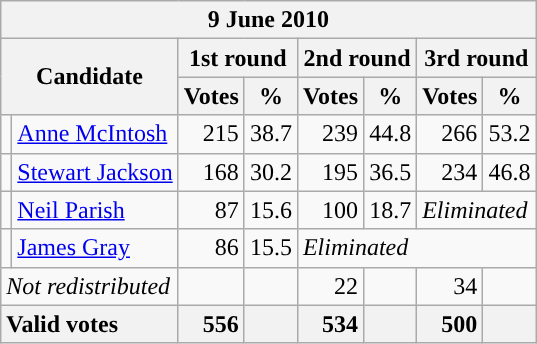<table class="wikitable" style="min-width:250px">
<tr>
<th colspan="12">9 June 2010</th>
</tr>
<tr>
<th colspan="2" rowspan="2">Candidate</th>
<th colspan="2">1st round</th>
<th colspan="2">2nd round</th>
<th colspan="2">3rd round</th>
</tr>
<tr>
<th>Votes</th>
<th>%</th>
<th>Votes</th>
<th>%</th>
<th>Votes</th>
<th>%</th>
</tr>
<tr>
<td style="color:inherit;background-color: "></td>
<td><a href='#'>Anne McIntosh</a></td>
<td align="right">215</td>
<td align="right">38.7</td>
<td align="right">239</td>
<td align="right">44.8</td>
<td align="right">266</td>
<td align="right">53.2</td>
</tr>
<tr>
<td style="color:inherit;background-color: "></td>
<td><a href='#'>Stewart Jackson</a></td>
<td align="right">168</td>
<td align="right">30.2</td>
<td align="right">195</td>
<td align="right">36.5</td>
<td align="right">234</td>
<td align="right">46.8</td>
</tr>
<tr>
<td style="color:inherit;background-color: "></td>
<td><a href='#'>Neil Parish</a></td>
<td align="right">87</td>
<td align="right">15.6</td>
<td align="right">100</td>
<td align="right">18.7</td>
<td colspan="2"><em>Eliminated</em></td>
</tr>
<tr>
<td style="color:inherit;background-color: "></td>
<td><a href='#'>James Gray</a></td>
<td align="right">86</td>
<td align="right">15.5</td>
<td colspan="4"><em>Eliminated</em></td>
</tr>
<tr>
<td colspan="2"><em>Not redistributed</em></td>
<td align="right"></td>
<td align="right"></td>
<td align="right">22</td>
<td align="right"></td>
<td align="right">34</td>
<td align="right"></td>
</tr>
<tr>
<th style="text-align:left;" colspan="2"><strong>Valid votes</strong></th>
<th style="text-align:right;">556</th>
<th style="text-align:right;"></th>
<th style="text-align:right;">534</th>
<th style="text-align:right;"></th>
<th style="text-align:right;">500</th>
<th style="text-align:right;"></th>
</tr>
</table>
